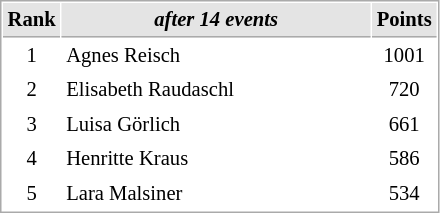<table cellspacing="1" cellpadding="3" style="border:1px solid #aaa; font-size:86%;">
<tr style="background:#e4e4e4;">
<th style="border-bottom:1px solid #AAAAAA" width=10>Rank</th>
<th style="border-bottom:1px solid #AAAAAA" width=200><em>after 14 events</em></th>
<th style="border-bottom:1px solid #AAAAAA" width=20>Points</th>
</tr>
<tr>
<td align=center>1</td>
<td> Agnes Reisch</td>
<td align=center>1001</td>
</tr>
<tr>
<td align=center>2</td>
<td> Elisabeth Raudaschl</td>
<td align=center>720</td>
</tr>
<tr>
<td align=center>3</td>
<td> Luisa Görlich</td>
<td align=center>661</td>
</tr>
<tr>
<td align=center>4</td>
<td> Henritte Kraus</td>
<td align=center>586</td>
</tr>
<tr>
<td align=center>5</td>
<td> Lara Malsiner</td>
<td align=center>534</td>
</tr>
</table>
